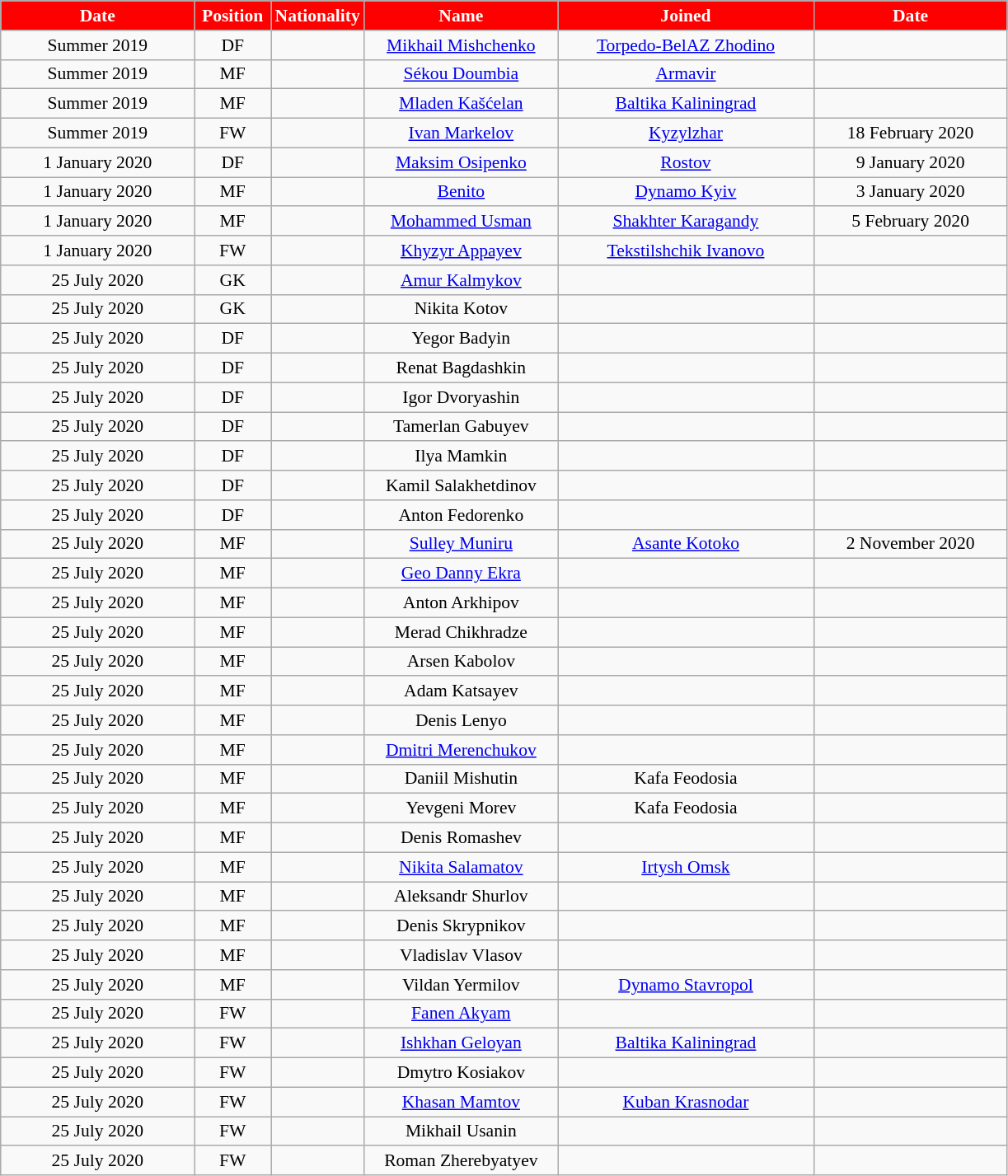<table class="wikitable"  style="text-align:center; font-size:90%; ">
<tr>
<th style="background:#FF0000; color:white; width:150px;">Date</th>
<th style="background:#FF0000; color:white; width:55px;">Position</th>
<th style="background:#FF0000; color:white; width:55px;">Nationality</th>
<th style="background:#FF0000; color:white; width:150px;">Name</th>
<th style="background:#FF0000; color:white; width:200px;">Joined</th>
<th style="background:#FF0000; color:white; width:150px;">Date</th>
</tr>
<tr>
<td>Summer 2019</td>
<td>DF</td>
<td></td>
<td><a href='#'>Mikhail Mishchenko</a></td>
<td><a href='#'>Torpedo-BelAZ Zhodino</a></td>
<td></td>
</tr>
<tr>
<td>Summer 2019</td>
<td>MF</td>
<td></td>
<td><a href='#'>Sékou Doumbia</a></td>
<td><a href='#'>Armavir</a></td>
<td></td>
</tr>
<tr>
<td>Summer 2019</td>
<td>MF</td>
<td></td>
<td><a href='#'>Mladen Kašćelan</a></td>
<td><a href='#'>Baltika Kaliningrad</a></td>
<td></td>
</tr>
<tr>
<td>Summer 2019</td>
<td>FW</td>
<td></td>
<td><a href='#'>Ivan Markelov</a></td>
<td><a href='#'>Kyzylzhar</a></td>
<td>18 February 2020</td>
</tr>
<tr>
<td>1 January 2020</td>
<td>DF</td>
<td></td>
<td><a href='#'>Maksim Osipenko</a></td>
<td><a href='#'>Rostov</a></td>
<td>9 January 2020</td>
</tr>
<tr>
<td>1 January 2020</td>
<td>MF</td>
<td></td>
<td><a href='#'>Benito</a></td>
<td><a href='#'>Dynamo Kyiv</a></td>
<td>3 January 2020</td>
</tr>
<tr>
<td>1 January 2020</td>
<td>MF</td>
<td></td>
<td><a href='#'>Mohammed Usman</a></td>
<td><a href='#'>Shakhter Karagandy</a></td>
<td>5 February 2020</td>
</tr>
<tr>
<td>1 January 2020</td>
<td>FW</td>
<td></td>
<td><a href='#'>Khyzyr Appayev</a></td>
<td><a href='#'>Tekstilshchik Ivanovo</a></td>
<td></td>
</tr>
<tr>
<td>25 July 2020</td>
<td>GK</td>
<td></td>
<td><a href='#'>Amur Kalmykov</a></td>
<td></td>
<td></td>
</tr>
<tr>
<td>25 July 2020</td>
<td>GK</td>
<td></td>
<td>Nikita Kotov</td>
<td></td>
<td></td>
</tr>
<tr>
<td>25 July 2020</td>
<td>DF</td>
<td></td>
<td>Yegor Badyin</td>
<td></td>
<td></td>
</tr>
<tr>
<td>25 July 2020</td>
<td>DF</td>
<td></td>
<td>Renat Bagdashkin</td>
<td></td>
<td></td>
</tr>
<tr>
<td>25 July 2020</td>
<td>DF</td>
<td></td>
<td>Igor Dvoryashin</td>
<td></td>
<td></td>
</tr>
<tr>
<td>25 July 2020</td>
<td>DF</td>
<td></td>
<td>Tamerlan Gabuyev</td>
<td></td>
<td></td>
</tr>
<tr>
<td>25 July 2020</td>
<td>DF</td>
<td></td>
<td>Ilya Mamkin</td>
<td></td>
<td></td>
</tr>
<tr>
<td>25 July 2020</td>
<td>DF</td>
<td></td>
<td>Kamil Salakhetdinov</td>
<td></td>
<td></td>
</tr>
<tr>
<td>25 July 2020</td>
<td>DF</td>
<td></td>
<td>Anton Fedorenko</td>
<td></td>
<td></td>
</tr>
<tr>
<td>25 July 2020</td>
<td>MF</td>
<td></td>
<td><a href='#'>Sulley Muniru</a></td>
<td><a href='#'>Asante Kotoko</a></td>
<td>2 November 2020</td>
</tr>
<tr>
<td>25 July 2020</td>
<td>MF</td>
<td></td>
<td><a href='#'>Geo Danny Ekra</a></td>
<td></td>
<td></td>
</tr>
<tr>
<td>25 July 2020</td>
<td>MF</td>
<td></td>
<td>Anton Arkhipov</td>
<td></td>
<td></td>
</tr>
<tr>
<td>25 July 2020</td>
<td>MF</td>
<td></td>
<td>Merad Chikhradze</td>
<td></td>
<td></td>
</tr>
<tr>
<td>25 July 2020</td>
<td>MF</td>
<td></td>
<td>Arsen Kabolov</td>
<td></td>
<td></td>
</tr>
<tr>
<td>25 July 2020</td>
<td>MF</td>
<td></td>
<td>Adam Katsayev</td>
<td></td>
<td></td>
</tr>
<tr>
<td>25 July 2020</td>
<td>MF</td>
<td></td>
<td>Denis Lenyo</td>
<td></td>
<td></td>
</tr>
<tr>
<td>25 July 2020</td>
<td>MF</td>
<td></td>
<td><a href='#'>Dmitri Merenchukov</a></td>
<td></td>
<td></td>
</tr>
<tr>
<td>25 July 2020</td>
<td>MF</td>
<td></td>
<td>Daniil Mishutin</td>
<td>Kafa Feodosia</td>
<td></td>
</tr>
<tr>
<td>25 July 2020</td>
<td>MF</td>
<td></td>
<td>Yevgeni Morev</td>
<td>Kafa Feodosia</td>
<td></td>
</tr>
<tr>
<td>25 July 2020</td>
<td>MF</td>
<td></td>
<td>Denis Romashev</td>
<td></td>
<td></td>
</tr>
<tr>
<td>25 July 2020</td>
<td>MF</td>
<td></td>
<td><a href='#'>Nikita Salamatov</a></td>
<td><a href='#'>Irtysh Omsk</a></td>
<td></td>
</tr>
<tr>
<td>25 July 2020</td>
<td>MF</td>
<td></td>
<td>Aleksandr Shurlov</td>
<td></td>
<td></td>
</tr>
<tr>
<td>25 July 2020</td>
<td>MF</td>
<td></td>
<td>Denis Skrypnikov</td>
<td></td>
<td></td>
</tr>
<tr>
<td>25 July 2020</td>
<td>MF</td>
<td></td>
<td>Vladislav Vlasov</td>
<td></td>
<td></td>
</tr>
<tr>
<td>25 July 2020</td>
<td>MF</td>
<td></td>
<td>Vildan Yermilov</td>
<td><a href='#'>Dynamo Stavropol</a></td>
<td></td>
</tr>
<tr>
<td>25 July 2020</td>
<td>FW</td>
<td></td>
<td><a href='#'>Fanen Akyam</a></td>
<td></td>
<td></td>
</tr>
<tr>
<td>25 July 2020</td>
<td>FW</td>
<td></td>
<td><a href='#'>Ishkhan Geloyan</a></td>
<td><a href='#'>Baltika Kaliningrad</a></td>
<td></td>
</tr>
<tr>
<td>25 July 2020</td>
<td>FW</td>
<td></td>
<td>Dmytro Kosiakov</td>
<td></td>
<td></td>
</tr>
<tr>
<td>25 July 2020</td>
<td>FW</td>
<td></td>
<td><a href='#'>Khasan Mamtov</a></td>
<td><a href='#'>Kuban Krasnodar</a></td>
<td></td>
</tr>
<tr>
<td>25 July 2020</td>
<td>FW</td>
<td></td>
<td>Mikhail Usanin</td>
<td></td>
<td></td>
</tr>
<tr>
<td>25 July 2020</td>
<td>FW</td>
<td></td>
<td>Roman Zherebyatyev</td>
<td></td>
<td></td>
</tr>
</table>
